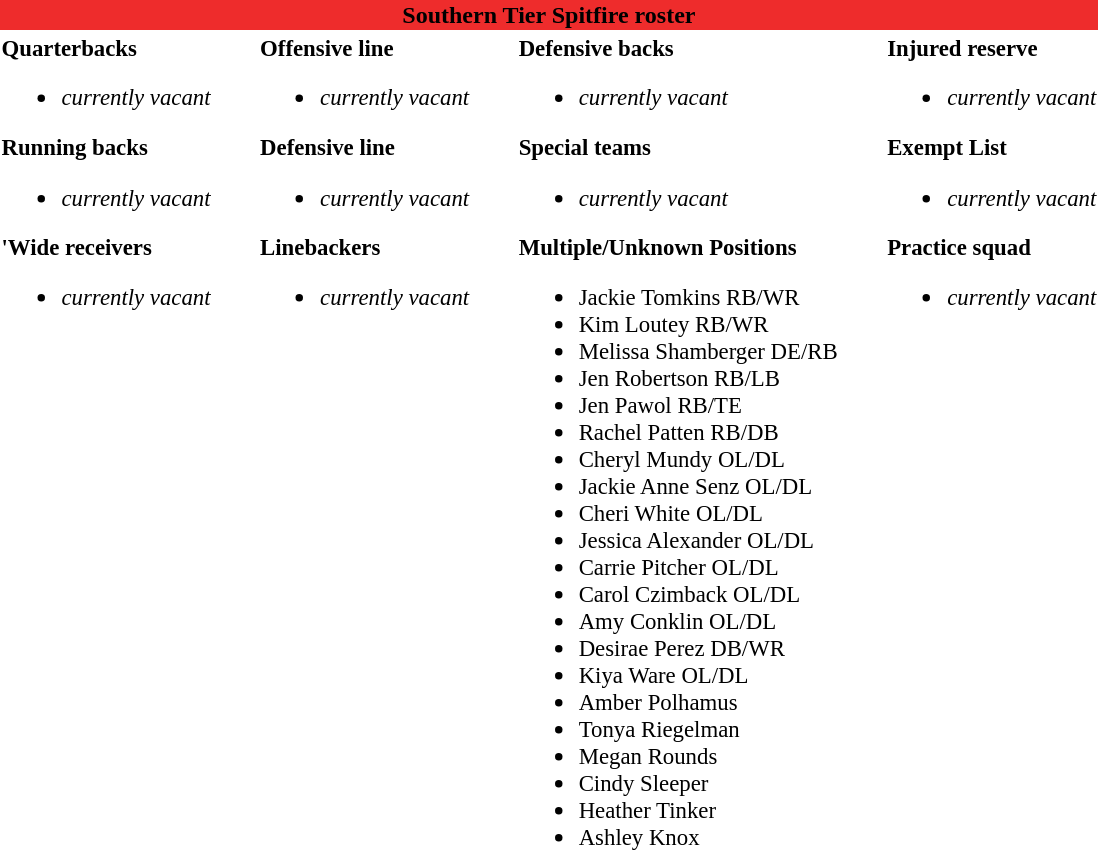<table class="toccolours" style="text-align: left;">
<tr>
<th colspan="7" style="text-align:center; background-color:#EE2C2C; color:black;">Southern Tier Spitfire roster</th>
</tr>
<tr>
<td style="font-size: 95%;vertical-align:top;"><strong>Quarterbacks</strong><br><ul><li><em>currently vacant</em></li></ul><strong>Running backs</strong><ul><li><em>currently vacant</em></li></ul><strong>'Wide receivers</strong><ul><li><em>currently vacant</em></li></ul></td>
<td style="width: 25px;"></td>
<td style="font-size: 95%;vertical-align:top;"><strong>Offensive line</strong><br><ul><li><em>currently vacant</em></li></ul><strong>Defensive line</strong><ul><li><em>currently vacant</em></li></ul><strong>Linebackers</strong><ul><li><em>currently vacant</em></li></ul></td>
<td style="width: 25px;"></td>
<td style="font-size: 95%;vertical-align:top;"><strong>Defensive backs</strong><br><ul><li><em>currently vacant</em></li></ul><strong>Special teams</strong><ul><li><em>currently vacant</em></li></ul><strong>Multiple/Unknown Positions</strong><ul><li> Jackie Tomkins RB/WR</li><li> Kim Loutey RB/WR</li><li> Melissa Shamberger DE/RB</li><li> Jen Robertson RB/LB</li><li> Jen Pawol RB/TE</li><li> Rachel Patten RB/DB</li><li> Cheryl Mundy OL/DL</li><li> Jackie Anne Senz OL/DL</li><li> Cheri White OL/DL</li><li> Jessica Alexander OL/DL</li><li> Carrie Pitcher OL/DL</li><li> Carol Czimback OL/DL</li><li> Amy Conklin OL/DL</li><li> Desirae Perez DB/WR</li><li> Kiya Ware OL/DL</li><li> Amber Polhamus</li><li> Tonya Riegelman</li><li> Megan Rounds</li><li> Cindy Sleeper</li><li> Heather Tinker</li><li> Ashley Knox</li></ul></td>
<td style="width: 25px;"></td>
<td style="font-size: 95%;vertical-align:top;"><strong>Injured reserve</strong><br><ul><li><em>currently vacant</em></li></ul><strong>Exempt List</strong><ul><li><em>currently vacant</em></li></ul><strong>Practice squad</strong><ul><li><em>currently vacant</em></li></ul></td>
</tr>
<tr>
</tr>
</table>
